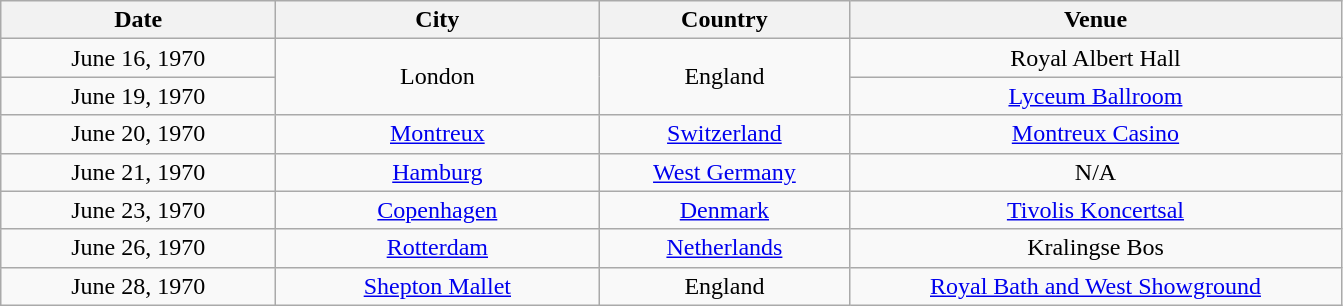<table class="wikitable sortable plainrowheaders" style="text-align:center;">
<tr>
<th scope="col" style="width:11em;">Date</th>
<th scope="col" style="width:13em;">City</th>
<th scope="col" style="width:10em;">Country</th>
<th scope="col" style="width:20em;">Venue</th>
</tr>
<tr>
<td>June 16, 1970</td>
<td rowspan="2">London</td>
<td rowspan="2">England</td>
<td>Royal Albert Hall</td>
</tr>
<tr>
<td>June 19, 1970</td>
<td><a href='#'>Lyceum Ballroom</a></td>
</tr>
<tr>
<td>June 20, 1970</td>
<td><a href='#'>Montreux</a></td>
<td><a href='#'>Switzerland</a></td>
<td><a href='#'>Montreux Casino</a></td>
</tr>
<tr>
<td>June 21, 1970</td>
<td><a href='#'>Hamburg</a></td>
<td><a href='#'>West Germany</a></td>
<td>N/A</td>
</tr>
<tr>
<td>June 23, 1970</td>
<td><a href='#'>Copenhagen</a></td>
<td><a href='#'>Denmark</a></td>
<td><a href='#'>Tivolis Koncertsal</a></td>
</tr>
<tr>
<td>June 26, 1970</td>
<td><a href='#'>Rotterdam</a></td>
<td><a href='#'>Netherlands</a></td>
<td>Kralingse Bos</td>
</tr>
<tr>
<td>June 28, 1970</td>
<td><a href='#'>Shepton Mallet</a></td>
<td>England</td>
<td><a href='#'>Royal Bath and West Showground</a></td>
</tr>
</table>
